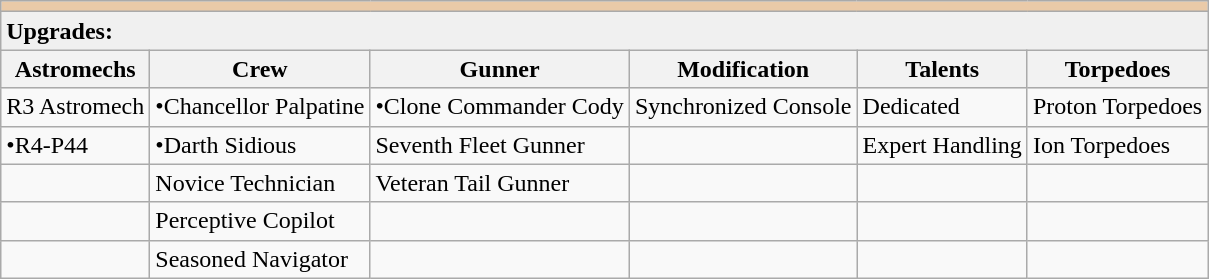<table class="wikitable sortable">
<tr style="background:#EACAA8;">
<td colspan="8"></td>
</tr>
<tr style="background:#f0f0f0;">
<td colspan="8"><strong>Upgrades:</strong></td>
</tr>
<tr style="background:#f0f0f0;">
<th>Astromechs</th>
<th>Crew</th>
<th>Gunner</th>
<th>Modification</th>
<th>Talents</th>
<th>Torpedoes</th>
</tr>
<tr>
<td>R3 Astromech</td>
<td>•Chancellor Palpatine</td>
<td>•Clone Commander Cody</td>
<td>Synchronized Console</td>
<td>Dedicated</td>
<td>Proton Torpedoes</td>
</tr>
<tr>
<td>•R4-P44</td>
<td>•Darth Sidious</td>
<td>Seventh Fleet Gunner</td>
<td></td>
<td>Expert Handling</td>
<td>Ion Torpedoes</td>
</tr>
<tr>
<td></td>
<td>Novice Technician</td>
<td>Veteran Tail Gunner</td>
<td></td>
<td></td>
<td></td>
</tr>
<tr>
<td></td>
<td>Perceptive Copilot</td>
<td></td>
<td></td>
<td></td>
<td></td>
</tr>
<tr>
<td></td>
<td>Seasoned Navigator</td>
<td></td>
<td></td>
<td></td>
<td></td>
</tr>
</table>
